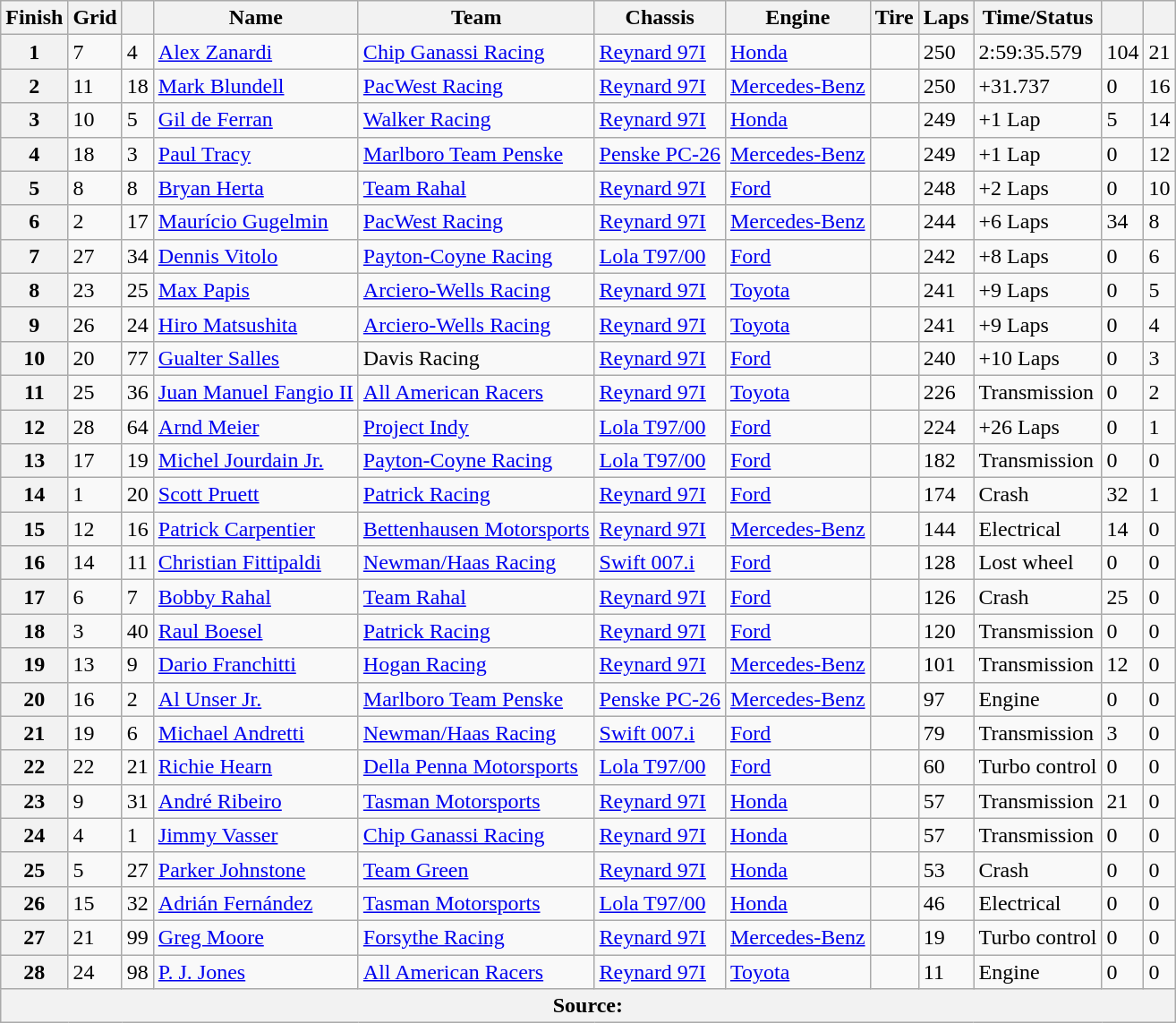<table class="wikitable">
<tr>
<th>Finish</th>
<th>Grid</th>
<th></th>
<th>Name</th>
<th>Team</th>
<th>Chassis</th>
<th>Engine</th>
<th>Tire</th>
<th>Laps</th>
<th>Time/Status</th>
<th></th>
<th></th>
</tr>
<tr>
<th>1</th>
<td>7</td>
<td>4</td>
<td> <a href='#'>Alex Zanardi</a></td>
<td><a href='#'>Chip Ganassi Racing</a></td>
<td><a href='#'>Reynard 97I</a></td>
<td><a href='#'>Honda</a></td>
<td></td>
<td>250</td>
<td>2:59:35.579</td>
<td>104</td>
<td>21</td>
</tr>
<tr>
<th>2</th>
<td>11</td>
<td>18</td>
<td> <a href='#'>Mark Blundell</a></td>
<td><a href='#'>PacWest Racing</a></td>
<td><a href='#'>Reynard 97I</a></td>
<td><a href='#'>Mercedes-Benz</a></td>
<td></td>
<td>250</td>
<td>+31.737</td>
<td>0</td>
<td>16</td>
</tr>
<tr>
<th>3</th>
<td>10</td>
<td>5</td>
<td> <a href='#'>Gil de Ferran</a></td>
<td><a href='#'>Walker Racing</a></td>
<td><a href='#'>Reynard 97I</a></td>
<td><a href='#'>Honda</a></td>
<td></td>
<td>249</td>
<td>+1 Lap</td>
<td>5</td>
<td>14</td>
</tr>
<tr>
<th>4</th>
<td>18</td>
<td>3</td>
<td> <a href='#'>Paul Tracy</a></td>
<td><a href='#'>Marlboro Team Penske</a></td>
<td><a href='#'>Penske PC-26</a></td>
<td><a href='#'>Mercedes-Benz</a></td>
<td></td>
<td>249</td>
<td>+1 Lap</td>
<td>0</td>
<td>12</td>
</tr>
<tr>
<th>5</th>
<td>8</td>
<td>8</td>
<td> <a href='#'>Bryan Herta</a></td>
<td><a href='#'>Team Rahal</a></td>
<td><a href='#'>Reynard 97I</a></td>
<td><a href='#'>Ford</a></td>
<td></td>
<td>248</td>
<td>+2 Laps</td>
<td>0</td>
<td>10</td>
</tr>
<tr>
<th>6</th>
<td>2</td>
<td>17</td>
<td> <a href='#'>Maurício Gugelmin</a></td>
<td><a href='#'>PacWest Racing</a></td>
<td><a href='#'>Reynard 97I</a></td>
<td><a href='#'>Mercedes-Benz</a></td>
<td></td>
<td>244</td>
<td>+6 Laps</td>
<td>34</td>
<td>8</td>
</tr>
<tr>
<th>7</th>
<td>27</td>
<td>34</td>
<td> <a href='#'>Dennis Vitolo</a></td>
<td><a href='#'>Payton-Coyne Racing</a></td>
<td><a href='#'>Lola T97/00</a></td>
<td><a href='#'>Ford</a></td>
<td></td>
<td>242</td>
<td>+8 Laps</td>
<td>0</td>
<td>6</td>
</tr>
<tr>
<th>8</th>
<td>23</td>
<td>25</td>
<td> <a href='#'>Max Papis</a></td>
<td><a href='#'>Arciero-Wells Racing</a></td>
<td><a href='#'>Reynard 97I</a></td>
<td><a href='#'>Toyota</a></td>
<td></td>
<td>241</td>
<td>+9 Laps</td>
<td>0</td>
<td>5</td>
</tr>
<tr>
<th>9</th>
<td>26</td>
<td>24</td>
<td> <a href='#'>Hiro Matsushita</a></td>
<td><a href='#'>Arciero-Wells Racing</a></td>
<td><a href='#'>Reynard 97I</a></td>
<td><a href='#'>Toyota</a></td>
<td></td>
<td>241</td>
<td>+9 Laps</td>
<td>0</td>
<td>4</td>
</tr>
<tr>
<th>10</th>
<td>20</td>
<td>77</td>
<td> <a href='#'>Gualter Salles</a></td>
<td>Davis Racing</td>
<td><a href='#'>Reynard 97I</a></td>
<td><a href='#'>Ford</a></td>
<td></td>
<td>240</td>
<td>+10 Laps</td>
<td>0</td>
<td>3</td>
</tr>
<tr>
<th>11</th>
<td>25</td>
<td>36</td>
<td> <a href='#'>Juan Manuel Fangio II</a></td>
<td><a href='#'>All American Racers</a></td>
<td><a href='#'>Reynard 97I</a></td>
<td><a href='#'>Toyota</a></td>
<td></td>
<td>226</td>
<td>Transmission</td>
<td>0</td>
<td>2</td>
</tr>
<tr>
<th>12</th>
<td>28</td>
<td>64</td>
<td> <a href='#'>Arnd Meier</a></td>
<td><a href='#'>Project Indy</a></td>
<td><a href='#'>Lola T97/00</a></td>
<td><a href='#'>Ford</a></td>
<td></td>
<td>224</td>
<td>+26 Laps</td>
<td>0</td>
<td>1</td>
</tr>
<tr>
<th>13</th>
<td>17</td>
<td>19</td>
<td> <a href='#'>Michel Jourdain Jr.</a></td>
<td><a href='#'>Payton-Coyne Racing</a></td>
<td><a href='#'>Lola T97/00</a></td>
<td><a href='#'>Ford</a></td>
<td></td>
<td>182</td>
<td>Transmission</td>
<td>0</td>
<td>0</td>
</tr>
<tr>
<th>14</th>
<td>1</td>
<td>20</td>
<td> <a href='#'>Scott Pruett</a></td>
<td><a href='#'>Patrick Racing</a></td>
<td><a href='#'>Reynard 97I</a></td>
<td><a href='#'>Ford</a></td>
<td></td>
<td>174</td>
<td>Crash</td>
<td>32</td>
<td>1</td>
</tr>
<tr>
<th>15</th>
<td>12</td>
<td>16</td>
<td> <a href='#'>Patrick Carpentier</a></td>
<td><a href='#'>Bettenhausen Motorsports</a></td>
<td><a href='#'>Reynard 97I</a></td>
<td><a href='#'>Mercedes-Benz</a></td>
<td></td>
<td>144</td>
<td>Electrical</td>
<td>14</td>
<td>0</td>
</tr>
<tr>
<th>16</th>
<td>14</td>
<td>11</td>
<td> <a href='#'>Christian Fittipaldi</a></td>
<td><a href='#'>Newman/Haas Racing</a></td>
<td><a href='#'>Swift 007.i</a></td>
<td><a href='#'>Ford</a></td>
<td></td>
<td>128</td>
<td>Lost wheel</td>
<td>0</td>
<td>0</td>
</tr>
<tr>
<th>17</th>
<td>6</td>
<td>7</td>
<td> <a href='#'>Bobby Rahal</a></td>
<td><a href='#'>Team Rahal</a></td>
<td><a href='#'>Reynard 97I</a></td>
<td><a href='#'>Ford</a></td>
<td></td>
<td>126</td>
<td>Crash</td>
<td>25</td>
<td>0</td>
</tr>
<tr>
<th>18</th>
<td>3</td>
<td>40</td>
<td> <a href='#'>Raul Boesel</a></td>
<td><a href='#'>Patrick Racing</a></td>
<td><a href='#'>Reynard 97I</a></td>
<td><a href='#'>Ford</a></td>
<td></td>
<td>120</td>
<td>Transmission</td>
<td>0</td>
<td>0</td>
</tr>
<tr>
<th>19</th>
<td>13</td>
<td>9</td>
<td> <a href='#'>Dario Franchitti</a></td>
<td><a href='#'>Hogan Racing</a></td>
<td><a href='#'>Reynard 97I</a></td>
<td><a href='#'>Mercedes-Benz</a></td>
<td></td>
<td>101</td>
<td>Transmission</td>
<td>12</td>
<td>0</td>
</tr>
<tr>
<th>20</th>
<td>16</td>
<td>2</td>
<td> <a href='#'>Al Unser Jr.</a></td>
<td><a href='#'>Marlboro Team Penske</a></td>
<td><a href='#'>Penske PC-26</a></td>
<td><a href='#'>Mercedes-Benz</a></td>
<td></td>
<td>97</td>
<td>Engine</td>
<td>0</td>
<td>0</td>
</tr>
<tr>
<th>21</th>
<td>19</td>
<td>6</td>
<td> <a href='#'>Michael Andretti</a></td>
<td><a href='#'>Newman/Haas Racing</a></td>
<td><a href='#'>Swift 007.i</a></td>
<td><a href='#'>Ford</a></td>
<td></td>
<td>79</td>
<td>Transmission</td>
<td>3</td>
<td>0</td>
</tr>
<tr>
<th>22</th>
<td>22</td>
<td>21</td>
<td> <a href='#'>Richie Hearn</a></td>
<td><a href='#'>Della Penna Motorsports</a></td>
<td><a href='#'>Lola T97/00</a></td>
<td><a href='#'>Ford</a></td>
<td></td>
<td>60</td>
<td>Turbo control</td>
<td>0</td>
<td>0</td>
</tr>
<tr>
<th>23</th>
<td>9</td>
<td>31</td>
<td> <a href='#'>André Ribeiro</a></td>
<td><a href='#'>Tasman Motorsports</a></td>
<td><a href='#'>Reynard 97I</a></td>
<td><a href='#'>Honda</a></td>
<td></td>
<td>57</td>
<td>Transmission</td>
<td>21</td>
<td>0</td>
</tr>
<tr>
<th>24</th>
<td>4</td>
<td>1</td>
<td> <a href='#'>Jimmy Vasser</a></td>
<td><a href='#'>Chip Ganassi Racing</a></td>
<td><a href='#'>Reynard 97I</a></td>
<td><a href='#'>Honda</a></td>
<td></td>
<td>57</td>
<td>Transmission</td>
<td>0</td>
<td>0</td>
</tr>
<tr>
<th>25</th>
<td>5</td>
<td>27</td>
<td> <a href='#'>Parker Johnstone</a></td>
<td><a href='#'>Team Green</a></td>
<td><a href='#'>Reynard 97I</a></td>
<td><a href='#'>Honda</a></td>
<td></td>
<td>53</td>
<td>Crash</td>
<td>0</td>
<td>0</td>
</tr>
<tr>
<th>26</th>
<td>15</td>
<td>32</td>
<td> <a href='#'>Adrián Fernández</a></td>
<td><a href='#'>Tasman Motorsports</a></td>
<td><a href='#'>Lola T97/00</a></td>
<td><a href='#'>Honda</a></td>
<td></td>
<td>46</td>
<td>Electrical</td>
<td>0</td>
<td>0</td>
</tr>
<tr>
<th>27</th>
<td>21</td>
<td>99</td>
<td> <a href='#'>Greg Moore</a></td>
<td><a href='#'>Forsythe Racing</a></td>
<td><a href='#'>Reynard 97I</a></td>
<td><a href='#'>Mercedes-Benz</a></td>
<td></td>
<td>19</td>
<td>Turbo control</td>
<td>0</td>
<td>0</td>
</tr>
<tr>
<th>28</th>
<td>24</td>
<td>98</td>
<td> <a href='#'>P. J. Jones</a></td>
<td><a href='#'>All American Racers</a></td>
<td><a href='#'>Reynard 97I</a></td>
<td><a href='#'>Toyota</a></td>
<td></td>
<td>11</td>
<td>Engine</td>
<td>0</td>
<td>0</td>
</tr>
<tr>
<th colspan=12>Source:</th>
</tr>
</table>
